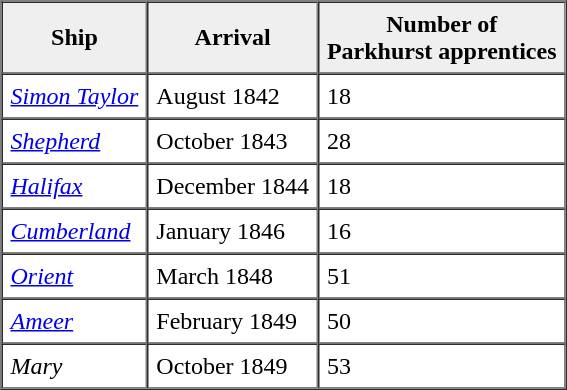<table border="1" cellspacing="0" cellpadding="5">
<tr bgcolor="#efefef">
<th>Ship</th>
<th>Arrival</th>
<th>Number of<br>Parkhurst apprentices</th>
</tr>
<tr>
<td><a href='#'><em>Simon Taylor</em></a></td>
<td>August 1842</td>
<td>18</td>
</tr>
<tr>
<td><a href='#'><em>Shepherd</em></a></td>
<td>October 1843</td>
<td>28</td>
</tr>
<tr>
<td><a href='#'><em>Halifax</em></a></td>
<td>December 1844</td>
<td>18</td>
</tr>
<tr>
<td><a href='#'><em>Cumberland</em></a></td>
<td>January 1846</td>
<td>16</td>
</tr>
<tr>
<td><a href='#'><em>Orient</em></a></td>
<td>March 1848</td>
<td>51</td>
</tr>
<tr>
<td><a href='#'><em>Ameer</em></a></td>
<td>February 1849</td>
<td>50</td>
</tr>
<tr>
<td><em>Mary</em></td>
<td>October 1849</td>
<td>53</td>
</tr>
</table>
